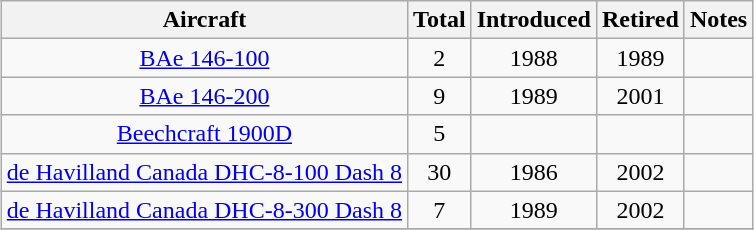<table class="wikitable" style="margin:0.5em auto; text-align:center">
<tr>
<th>Aircraft</th>
<th>Total</th>
<th>Introduced</th>
<th>Retired</th>
<th>Notes</th>
</tr>
<tr>
<td><a href='#'>BAe 146-100</a></td>
<td>2</td>
<td>1988</td>
<td>1989</td>
<td></td>
</tr>
<tr>
<td><a href='#'>BAe 146-200</a></td>
<td>9</td>
<td>1989</td>
<td>2001</td>
<td></td>
</tr>
<tr>
<td><a href='#'>Beechcraft 1900D</a></td>
<td>5</td>
<td></td>
<td></td>
<td></td>
</tr>
<tr>
<td><a href='#'>de Havilland Canada DHC-8-100 Dash 8</a></td>
<td>30</td>
<td>1986</td>
<td>2002</td>
<td></td>
</tr>
<tr>
<td><a href='#'>de Havilland Canada DHC-8-300 Dash 8</a></td>
<td>7</td>
<td>1989</td>
<td>2002</td>
<td></td>
</tr>
<tr>
</tr>
</table>
